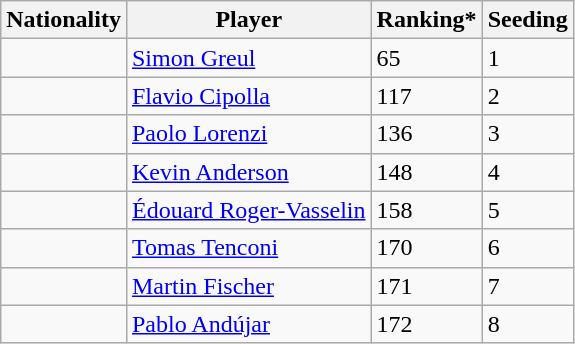<table class="wikitable" border="1">
<tr>
<th>Nationality</th>
<th>Player</th>
<th>Ranking*</th>
<th>Seeding</th>
</tr>
<tr>
<td></td>
<td><a href='#'>Simon Greul</a></td>
<td>65</td>
<td>1</td>
</tr>
<tr>
<td></td>
<td><a href='#'>Flavio Cipolla</a></td>
<td>117</td>
<td>2</td>
</tr>
<tr>
<td></td>
<td><a href='#'>Paolo Lorenzi</a></td>
<td>136</td>
<td>3</td>
</tr>
<tr>
<td></td>
<td><a href='#'>Kevin Anderson</a></td>
<td>148</td>
<td>4</td>
</tr>
<tr>
<td></td>
<td><a href='#'>Édouard Roger-Vasselin</a></td>
<td>158</td>
<td>5</td>
</tr>
<tr>
<td></td>
<td><a href='#'>Tomas Tenconi</a></td>
<td>170</td>
<td>6</td>
</tr>
<tr>
<td></td>
<td><a href='#'>Martin Fischer</a></td>
<td>171</td>
<td>7</td>
</tr>
<tr>
<td></td>
<td><a href='#'>Pablo Andújar</a></td>
<td>172</td>
<td>8</td>
</tr>
</table>
